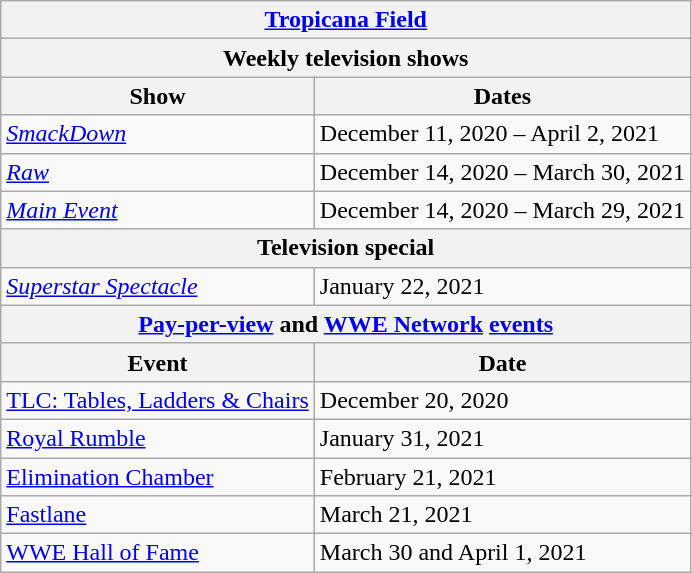<table class="wikitable">
<tr>
<th colspan="4"><a href='#'>Tropicana Field</a></th>
</tr>
<tr>
<th colspan="2">Weekly television shows</th>
</tr>
<tr>
<th>Show</th>
<th>Dates</th>
</tr>
<tr>
<td><em><a href='#'>SmackDown</a></em></td>
<td>December 11, 2020 – April 2, 2021<br></td>
</tr>
<tr>
<td><em><a href='#'>Raw</a></em></td>
<td>December 14, 2020 – March 30, 2021<br></td>
</tr>
<tr>
<td><em><a href='#'>Main Event</a></em></td>
<td>December 14, 2020 – March 29, 2021<br></td>
</tr>
<tr>
<th colspan="2">Television special</th>
</tr>
<tr>
<td><em><a href='#'>Superstar Spectacle</a></em></td>
<td>January 22, 2021<br></td>
</tr>
<tr>
<th colspan="2"><a href='#'>Pay-per-view</a> and <a href='#'>WWE Network</a> <a href='#'>events</a></th>
</tr>
<tr>
<th>Event</th>
<th>Date</th>
</tr>
<tr>
<td><a href='#'>TLC: Tables, Ladders & Chairs</a></td>
<td>December 20, 2020</td>
</tr>
<tr>
<td><a href='#'>Royal Rumble</a></td>
<td>January 31, 2021</td>
</tr>
<tr>
<td><a href='#'>Elimination Chamber</a></td>
<td>February 21, 2021</td>
</tr>
<tr>
<td><a href='#'>Fastlane</a></td>
<td>March 21, 2021</td>
</tr>
<tr>
<td><a href='#'>WWE Hall of Fame</a></td>
<td>March 30 and April 1, 2021<br></td>
</tr>
</table>
